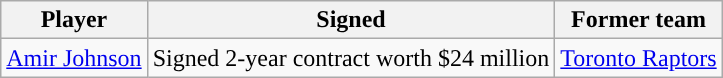<table class="wikitable sortable sortable">
<tr>
<th>Player</th>
<th>Signed</th>
<th>Former team</th>
</tr>
<tr style="text-align: center">
<td><a href='#'>Amir Johnson</a></td>
<td>Signed 2-year contract worth $24 million</td>
<td><a href='#'>Toronto Raptors</a></td>
</tr>
</table>
